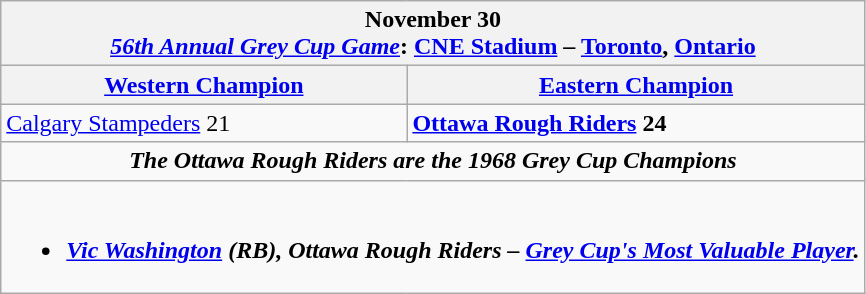<table class="wikitable">
<tr>
<th colspan="4">November 30<br><a href='#'><em>56th Annual Grey Cup Game</em></a>: <a href='#'>CNE Stadium</a> – <a href='#'>Toronto</a>, <a href='#'>Ontario</a></th>
</tr>
<tr>
<th><a href='#'>Western Champion</a></th>
<th><a href='#'>Eastern Champion</a></th>
</tr>
<tr>
<td><a href='#'>Calgary Stampeders</a> 21</td>
<td><strong><a href='#'>Ottawa Rough Riders</a> 24</strong></td>
</tr>
<tr>
<td align="center" colspan="4"><strong><em>The Ottawa Rough Riders are the 1968 Grey Cup Champions</em></strong></td>
</tr>
<tr>
<td align="center" colspan="4"><br><ul><li><strong><em><a href='#'>Vic Washington</a> (RB), Ottawa Rough Riders – <a href='#'>Grey Cup's Most Valuable Player</a>.</em></strong></li></ul></td>
</tr>
</table>
